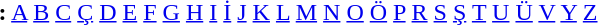<table border="0" class="toccolours" style="margin: 0 auto;">
<tr>
<td><strong>:</strong> <a href='#'>A</a> <a href='#'>B</a> <a href='#'>C</a> <a href='#'>Ç</a> <a href='#'>D</a> <a href='#'>E</a> <a href='#'>F</a> <a href='#'>G</a> <a href='#'>H</a> <a href='#'>I</a> <a href='#'>İ</a> <a href='#'>J</a> <a href='#'>K</a> <a href='#'>L</a> <a href='#'>M</a> <a href='#'>N</a> <a href='#'>O</a> <a href='#'>Ö</a> <a href='#'>P</a> <a href='#'>R</a> <a href='#'>S</a> <a href='#'>Ş</a> <a href='#'>T</a> <a href='#'>U</a> <a href='#'>Ü</a> <a href='#'>V</a> <a href='#'>Y</a> <a href='#'>Z</a></td>
</tr>
</table>
